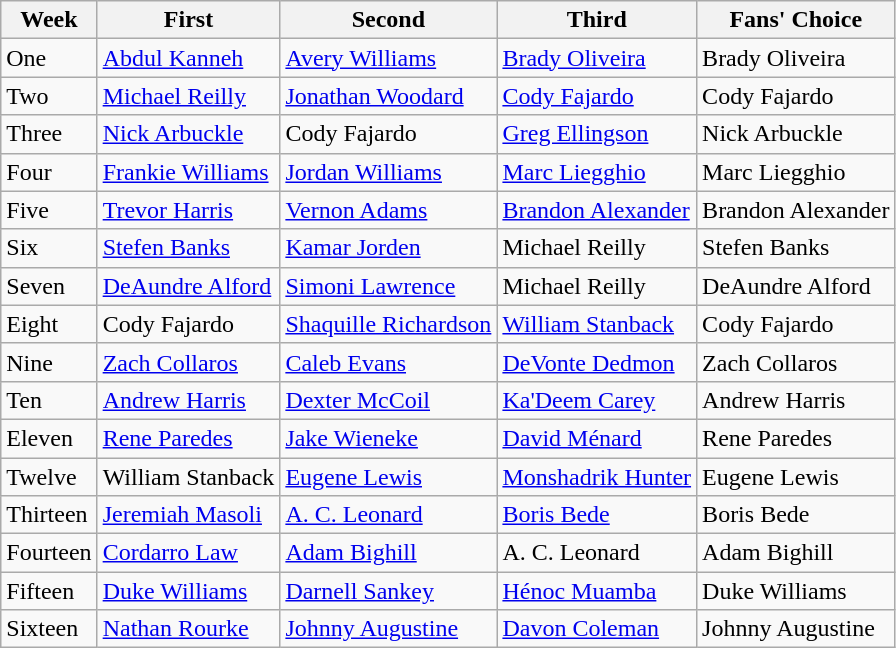<table class="wikitable">
<tr>
<th>Week</th>
<th>First</th>
<th>Second</th>
<th>Third</th>
<th>Fans' Choice</th>
</tr>
<tr>
<td>One</td>
<td><a href='#'>Abdul Kanneh</a></td>
<td><a href='#'>Avery Williams</a></td>
<td><a href='#'>Brady Oliveira</a></td>
<td>Brady Oliveira</td>
</tr>
<tr>
<td>Two</td>
<td><a href='#'>Michael Reilly</a></td>
<td><a href='#'>Jonathan Woodard</a></td>
<td><a href='#'>Cody Fajardo</a></td>
<td>Cody Fajardo</td>
</tr>
<tr>
<td>Three</td>
<td><a href='#'>Nick Arbuckle</a></td>
<td>Cody Fajardo</td>
<td><a href='#'>Greg Ellingson</a></td>
<td>Nick Arbuckle</td>
</tr>
<tr>
<td>Four</td>
<td><a href='#'>Frankie Williams</a></td>
<td><a href='#'>Jordan Williams</a></td>
<td><a href='#'>Marc Liegghio</a></td>
<td>Marc Liegghio</td>
</tr>
<tr>
<td>Five</td>
<td><a href='#'>Trevor Harris</a></td>
<td><a href='#'>Vernon Adams</a></td>
<td><a href='#'>Brandon Alexander</a></td>
<td>Brandon Alexander</td>
</tr>
<tr>
<td>Six</td>
<td><a href='#'>Stefen Banks</a></td>
<td><a href='#'>Kamar Jorden</a></td>
<td>Michael Reilly</td>
<td>Stefen Banks</td>
</tr>
<tr>
<td>Seven</td>
<td><a href='#'>DeAundre Alford</a></td>
<td><a href='#'>Simoni Lawrence</a></td>
<td>Michael Reilly</td>
<td>DeAundre Alford</td>
</tr>
<tr>
<td>Eight</td>
<td>Cody Fajardo</td>
<td><a href='#'>Shaquille Richardson</a></td>
<td><a href='#'>William Stanback</a></td>
<td>Cody Fajardo</td>
</tr>
<tr>
<td>Nine</td>
<td><a href='#'>Zach Collaros</a></td>
<td><a href='#'>Caleb Evans</a></td>
<td><a href='#'>DeVonte Dedmon</a></td>
<td>Zach Collaros</td>
</tr>
<tr>
<td>Ten</td>
<td><a href='#'>Andrew Harris</a></td>
<td><a href='#'>Dexter McCoil</a></td>
<td><a href='#'>Ka'Deem Carey</a></td>
<td>Andrew Harris</td>
</tr>
<tr>
<td>Eleven</td>
<td><a href='#'>Rene Paredes</a></td>
<td><a href='#'>Jake Wieneke</a></td>
<td><a href='#'>David Ménard</a></td>
<td>Rene Paredes</td>
</tr>
<tr>
<td>Twelve</td>
<td>William Stanback</td>
<td><a href='#'>Eugene Lewis</a></td>
<td><a href='#'>Monshadrik Hunter</a></td>
<td>Eugene Lewis</td>
</tr>
<tr>
<td>Thirteen</td>
<td><a href='#'>Jeremiah Masoli</a></td>
<td><a href='#'>A. C. Leonard</a></td>
<td><a href='#'>Boris Bede</a></td>
<td>Boris Bede</td>
</tr>
<tr>
<td>Fourteen</td>
<td><a href='#'>Cordarro Law</a></td>
<td><a href='#'>Adam Bighill</a></td>
<td>A. C. Leonard</td>
<td>Adam Bighill</td>
</tr>
<tr>
<td>Fifteen</td>
<td><a href='#'>Duke Williams</a></td>
<td><a href='#'>Darnell Sankey</a></td>
<td><a href='#'>Hénoc Muamba</a></td>
<td>Duke Williams</td>
</tr>
<tr>
<td>Sixteen</td>
<td><a href='#'>Nathan Rourke</a></td>
<td><a href='#'>Johnny Augustine</a></td>
<td><a href='#'>Davon Coleman</a></td>
<td>Johnny Augustine</td>
</tr>
</table>
